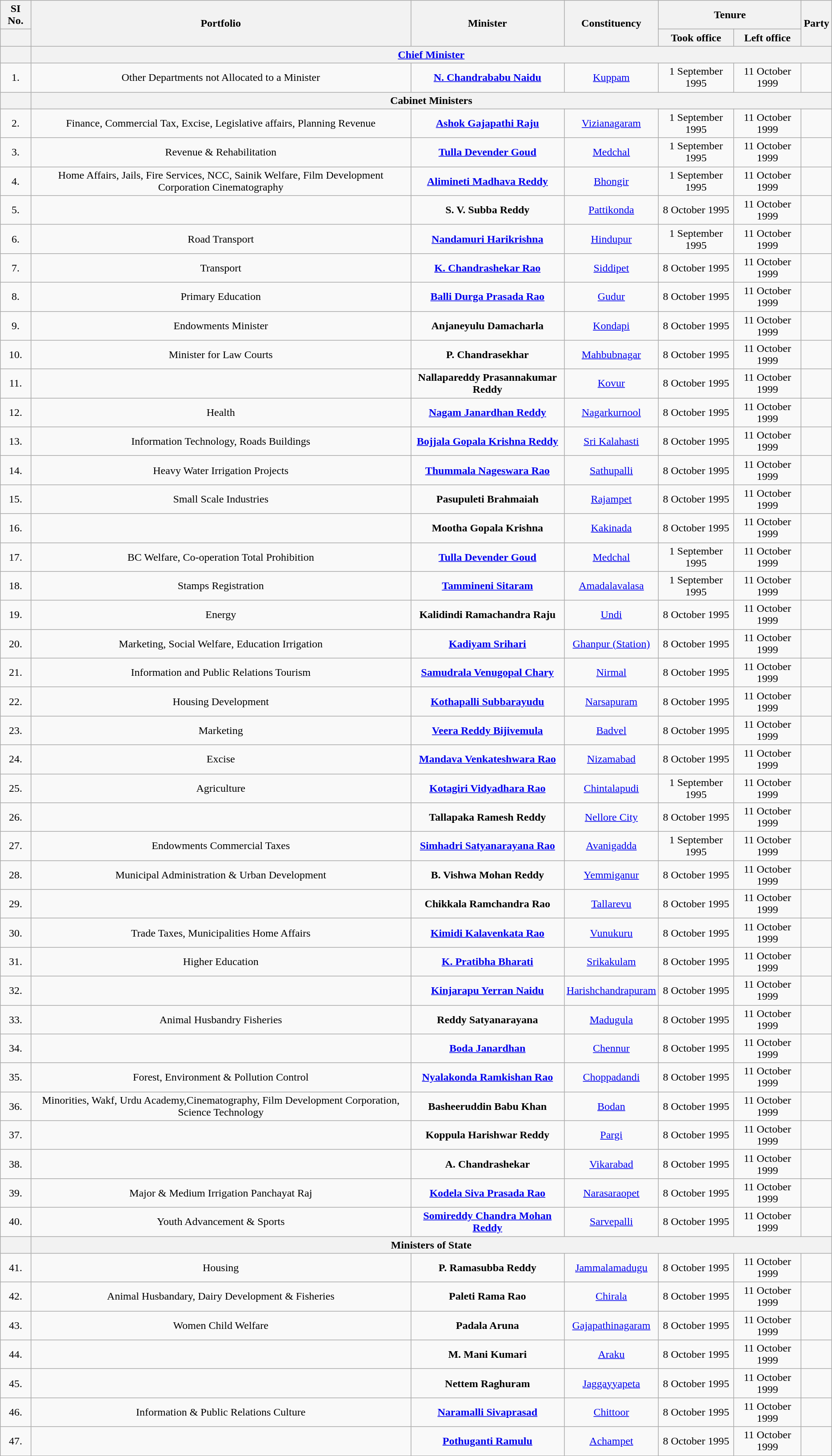<table class ="wikitable">
<tr>
<th>SI No.</th>
<th rowspan="2">Portfolio</th>
<th rowspan=2>Minister</th>
<th rowspan=2>Constituency</th>
<th colspan=2>Tenure</th>
<th rowspan=2 colspan="2" scope="col">Party</th>
</tr>
<tr>
<th></th>
<th>Took office</th>
<th>Left office</th>
</tr>
<tr style="text-align: center;">
<th></th>
<th colspan="7"><strong><a href='#'>Chief Minister</a></strong></th>
</tr>
<tr style="text-align: center;">
<td>1.</td>
<td>Other Departments not Allocated to a Minister</td>
<td><strong><a href='#'>N. Chandrababu Naidu</a></strong></td>
<td><a href='#'>Kuppam</a></td>
<td>1 September 1995</td>
<td>11 October 1999</td>
<td></td>
</tr>
<tr style="text-align: center;">
<th></th>
<th colspan="7"><strong>Cabinet Ministers</strong></th>
</tr>
<tr style="text-align: center;">
<td>2.</td>
<td>Finance, Commercial Tax, Excise, Legislative affairs, Planning  Revenue</td>
<td><strong><a href='#'>Ashok Gajapathi Raju</a></strong></td>
<td><a href='#'>Vizianagaram</a></td>
<td>1 September 1995</td>
<td>11 October 1999</td>
<td></td>
</tr>
<tr style="text-align: center;">
<td>3.</td>
<td>Revenue & Rehabilitation</td>
<td><strong><a href='#'>Tulla Devender Goud</a></strong></td>
<td><a href='#'>Medchal</a></td>
<td>1 September 1995</td>
<td>11 October 1999</td>
<td></td>
</tr>
<tr style="text-align: center;">
<td>4.</td>
<td>Home Affairs, Jails, Fire Services, NCC, Sainik Welfare, Film Development Corporation  Cinematography</td>
<td><strong><a href='#'>Alimineti Madhava Reddy</a></strong></td>
<td><a href='#'>Bhongir</a></td>
<td>1 September 1995</td>
<td>11 October 1999</td>
<td></td>
</tr>
<tr style="text-align: center;">
<td>5.</td>
<td></td>
<td><strong>S. V. Subba Reddy</strong></td>
<td><a href='#'>Pattikonda</a></td>
<td>8 October 1995</td>
<td>11 October 1999</td>
<td></td>
</tr>
<tr style="text-align: center;">
<td>6.</td>
<td>Road Transport</td>
<td><strong><a href='#'>Nandamuri Harikrishna</a></strong></td>
<td><a href='#'>Hindupur</a></td>
<td>1 September 1995</td>
<td>11 October 1999</td>
<td></td>
</tr>
<tr style="text-align: center;">
<td>7.</td>
<td>Transport</td>
<td><strong><a href='#'>K. Chandrashekar Rao</a></strong></td>
<td><a href='#'>Siddipet</a></td>
<td>8 October 1995</td>
<td>11 October 1999</td>
<td></td>
</tr>
<tr style="text-align: center;">
<td>8.</td>
<td>Primary Education</td>
<td><strong><a href='#'>Balli Durga Prasada Rao</a></strong></td>
<td><a href='#'>Gudur</a></td>
<td>8 October 1995</td>
<td>11 October 1999</td>
<td></td>
</tr>
<tr style="text-align: center;">
<td>9.</td>
<td>Endowments Minister</td>
<td><strong>Anjaneyulu Damacharla</strong></td>
<td><a href='#'>Kondapi</a></td>
<td>8 October 1995</td>
<td>11 October 1999</td>
<td></td>
</tr>
<tr style="text-align: center;">
<td>10.</td>
<td>Minister for Law  Courts</td>
<td><strong>P. Chandrasekhar</strong></td>
<td><a href='#'>Mahbubnagar</a></td>
<td>8 October 1995</td>
<td>11 October 1999</td>
<td></td>
</tr>
<tr style="text-align: center;">
<td>11.</td>
<td></td>
<td><strong>Nallapareddy Prasannakumar Reddy</strong></td>
<td><a href='#'>Kovur</a></td>
<td>8 October 1995</td>
<td>11 October 1999</td>
<td></td>
</tr>
<tr style="text-align: center;">
<td>12.</td>
<td>Health</td>
<td><strong><a href='#'>Nagam Janardhan Reddy</a></strong></td>
<td><a href='#'>Nagarkurnool</a></td>
<td>8 October 1995</td>
<td>11 October 1999</td>
<td></td>
</tr>
<tr style="text-align: center;">
<td>13.</td>
<td>Information Technology, Roads  Buildings</td>
<td><strong><a href='#'>Bojjala Gopala Krishna Reddy</a></strong></td>
<td><a href='#'>Sri Kalahasti</a></td>
<td>8 October 1995</td>
<td>11 October 1999</td>
<td></td>
</tr>
<tr style="text-align: center;">
<td>14.</td>
<td>Heavy Water Irrigation Projects</td>
<td><strong><a href='#'>Thummala Nageswara Rao</a></strong></td>
<td><a href='#'>Sathupalli</a></td>
<td>8 October 1995</td>
<td>11 October 1999</td>
<td></td>
</tr>
<tr style="text-align: center;">
<td>15.</td>
<td>Small Scale Industries</td>
<td><strong>Pasupuleti Brahmaiah</strong></td>
<td><a href='#'>Rajampet</a></td>
<td>8 October 1995</td>
<td>11 October 1999</td>
<td></td>
</tr>
<tr style="text-align: center;">
<td>16.</td>
<td></td>
<td><strong>Mootha Gopala Krishna</strong></td>
<td><a href='#'>Kakinada</a></td>
<td>8 October 1995</td>
<td>11 October 1999</td>
<td></td>
</tr>
<tr style="text-align: center;">
<td>17.</td>
<td>BC Welfare, Co-operation  Total Prohibition</td>
<td><strong><a href='#'>Tulla Devender Goud</a></strong></td>
<td><a href='#'>Medchal</a></td>
<td>1 September 1995</td>
<td>11 October 1999</td>
<td></td>
</tr>
<tr style="text-align: center;">
<td>18.</td>
<td>Stamps  Registration</td>
<td><strong><a href='#'>Tammineni Sitaram</a></strong></td>
<td><a href='#'>Amadalavalasa</a></td>
<td>1 September 1995</td>
<td>11 October 1999</td>
<td></td>
</tr>
<tr style="text-align: center;">
<td>19.</td>
<td>Energy</td>
<td><strong>Kalidindi Ramachandra Raju</strong></td>
<td><a href='#'>Undi</a></td>
<td>8 October 1995</td>
<td>11 October 1999</td>
<td></td>
</tr>
<tr style="text-align: center;">
<td>20.</td>
<td>Marketing, Social Welfare, Education  Irrigation</td>
<td><strong><a href='#'>Kadiyam Srihari</a></strong></td>
<td><a href='#'>Ghanpur (Station)</a></td>
<td>8 October 1995</td>
<td>11 October 1999</td>
<td></td>
</tr>
<tr style="text-align: center;">
<td>21.</td>
<td>Information and Public Relations  Tourism</td>
<td><strong><a href='#'>Samudrala Venugopal Chary</a></strong></td>
<td><a href='#'>Nirmal</a></td>
<td>8 October 1995</td>
<td>11 October 1999</td>
<td></td>
</tr>
<tr style="text-align: center;">
<td>22.</td>
<td>Housing Development</td>
<td><strong><a href='#'>Kothapalli Subbarayudu</a></strong></td>
<td><a href='#'>Narsapuram</a></td>
<td>8 October 1995</td>
<td>11 October 1999</td>
<td></td>
</tr>
<tr style="text-align: center;">
<td>23.</td>
<td>Marketing</td>
<td><strong><a href='#'>Veera Reddy Bijivemula</a></strong></td>
<td><a href='#'>Badvel</a></td>
<td>8 October 1995</td>
<td>11 October 1999</td>
<td></td>
</tr>
<tr style="text-align: center;">
<td>24.</td>
<td>Excise</td>
<td><strong><a href='#'>Mandava Venkateshwara Rao</a></strong></td>
<td><a href='#'>Nizamabad</a></td>
<td>8 October 1995</td>
<td>11 October 1999</td>
<td></td>
</tr>
<tr style="text-align: center;">
<td>25.</td>
<td>Agriculture</td>
<td><strong><a href='#'>Kotagiri Vidyadhara Rao</a></strong></td>
<td><a href='#'>Chintalapudi</a></td>
<td>1 September 1995</td>
<td>11 October 1999</td>
<td></td>
</tr>
<tr style="text-align: center;">
<td>26.</td>
<td></td>
<td><strong>Tallapaka Ramesh Reddy</strong></td>
<td><a href='#'>Nellore City</a></td>
<td>8 October 1995</td>
<td>11 October 1999</td>
<td></td>
</tr>
<tr style="text-align: center;">
<td>27.</td>
<td>Endowments  Commercial Taxes</td>
<td><strong><a href='#'>Simhadri Satyanarayana Rao</a></strong></td>
<td><a href='#'>Avanigadda</a></td>
<td>1 September 1995</td>
<td>11 October 1999</td>
<td></td>
</tr>
<tr style="text-align: center;">
<td>28.</td>
<td>Municipal Administration & Urban Development</td>
<td><strong>B. Vishwa Mohan Reddy</strong></td>
<td><a href='#'>Yemmiganur</a></td>
<td>8 October 1995</td>
<td>11 October 1999</td>
<td></td>
</tr>
<tr style="text-align: center;">
<td>29.</td>
<td></td>
<td><strong>Chikkala Ramchandra Rao</strong></td>
<td><a href='#'>Tallarevu</a></td>
<td>8 October 1995</td>
<td>11 October 1999</td>
<td></td>
</tr>
<tr style="text-align: center;">
<td>30.</td>
<td>Trade Taxes, Municipalities  Home Affairs</td>
<td><strong><a href='#'>Kimidi Kalavenkata Rao</a></strong></td>
<td><a href='#'>Vunukuru</a></td>
<td>8 October 1995</td>
<td>11 October 1999</td>
<td></td>
</tr>
<tr style="text-align: center;">
<td>31.</td>
<td>Higher Education</td>
<td><strong><a href='#'>K. Pratibha Bharati</a></strong></td>
<td><a href='#'>Srikakulam</a></td>
<td>8 October 1995</td>
<td>11 October 1999</td>
<td></td>
</tr>
<tr style="text-align: center;">
<td>32.</td>
<td></td>
<td><strong><a href='#'>Kinjarapu Yerran Naidu</a></strong></td>
<td><a href='#'>Harishchandrapuram</a></td>
<td>8 October 1995</td>
<td>11 October 1999</td>
<td></td>
</tr>
<tr style="text-align: center;">
<td>33.</td>
<td>Animal Husbandry  Fisheries</td>
<td><strong>Reddy Satyanarayana</strong></td>
<td><a href='#'>Madugula</a></td>
<td>8 October 1995</td>
<td>11 October 1999</td>
<td></td>
</tr>
<tr style="text-align: center;">
<td>34.</td>
<td></td>
<td><strong><a href='#'>Boda Janardhan</a></strong></td>
<td><a href='#'>Chennur</a></td>
<td>8 October 1995</td>
<td>11 October 1999</td>
<td></td>
</tr>
<tr style="text-align: center;">
<td>35.</td>
<td>Forest, Environment & Pollution Control</td>
<td><strong><a href='#'>Nyalakonda Ramkishan Rao</a></strong></td>
<td><a href='#'>Choppadandi</a></td>
<td>8 October 1995</td>
<td>11 October 1999</td>
<td></td>
</tr>
<tr style="text-align: center;">
<td>36.</td>
<td>Minorities, Wakf, Urdu Academy,Cinematography, Film Development Corporation, Science  Technology</td>
<td><strong>Basheeruddin Babu Khan</strong></td>
<td><a href='#'>Bodan</a></td>
<td>8 October 1995</td>
<td>11 October 1999</td>
<td></td>
</tr>
<tr style="text-align: center;">
<td>37.</td>
<td></td>
<td><strong>Koppula Harishwar Reddy</strong></td>
<td><a href='#'>Pargi</a></td>
<td>8 October 1995</td>
<td>11 October 1999</td>
<td></td>
</tr>
<tr style="text-align: center;">
<td>38.</td>
<td></td>
<td><strong>A. Chandrashekar</strong></td>
<td><a href='#'>Vikarabad</a></td>
<td>8 October 1995</td>
<td>11 October 1999</td>
<td></td>
</tr>
<tr style="text-align: center;">
<td>39.</td>
<td>Major & Medium Irrigation  Panchayat Raj</td>
<td><strong><a href='#'>Kodela Siva Prasada Rao</a></strong></td>
<td><a href='#'>Narasaraopet</a></td>
<td>8 October 1995</td>
<td>11 October 1999</td>
<td></td>
</tr>
<tr style="text-align: center;">
<td>40.</td>
<td>Youth Advancement & Sports</td>
<td><strong><a href='#'>Somireddy Chandra Mohan Reddy</a></strong></td>
<td><a href='#'>Sarvepalli</a></td>
<td>8 October 1995</td>
<td>11 October 1999</td>
<td></td>
</tr>
<tr style="text-align: center;">
<th></th>
<th colspan="7"><strong>Ministers of State</strong></th>
</tr>
<tr style="text-align: center;">
<td>41.</td>
<td>Housing</td>
<td><strong>P. Ramasubba Reddy</strong></td>
<td><a href='#'>Jammalamadugu</a></td>
<td>8 October 1995</td>
<td>11 October 1999</td>
<td></td>
</tr>
<tr style="text-align: center;">
<td>42.</td>
<td>Animal Husbandary, Dairy Development & Fisheries</td>
<td><strong>Paleti Rama Rao</strong></td>
<td><a href='#'>Chirala</a></td>
<td>8 October 1995</td>
<td>11 October 1999</td>
<td></td>
</tr>
<tr style="text-align: center;">
<td>43.</td>
<td>Women  Child Welfare</td>
<td><strong>Padala Aruna</strong></td>
<td><a href='#'>Gajapathinagaram</a></td>
<td>8 October 1995</td>
<td>11 October 1999</td>
<td></td>
</tr>
<tr style="text-align: center;">
<td>44.</td>
<td></td>
<td><strong>M. Mani Kumari</strong></td>
<td><a href='#'>Araku</a></td>
<td>8 October 1995</td>
<td>11 October 1999</td>
<td></td>
</tr>
<tr style="text-align: center;">
<td>45.</td>
<td></td>
<td><strong>Nettem Raghuram</strong></td>
<td><a href='#'>Jaggayyapeta</a></td>
<td>8 October 1995</td>
<td>11 October 1999</td>
<td></td>
</tr>
<tr style="text-align: center;">
<td>46.</td>
<td>Information & Public Relations  Culture</td>
<td><strong><a href='#'>Naramalli Sivaprasad</a></strong></td>
<td><a href='#'>Chittoor</a></td>
<td>8 October 1995</td>
<td>11 October 1999</td>
<td></td>
</tr>
<tr style="text-align: center;">
<td>47.</td>
<td></td>
<td><strong><a href='#'>Pothuganti Ramulu</a></strong></td>
<td><a href='#'>Achampet</a></td>
<td>8 October 1995</td>
<td>11 October 1999</td>
<td></td>
</tr>
</table>
